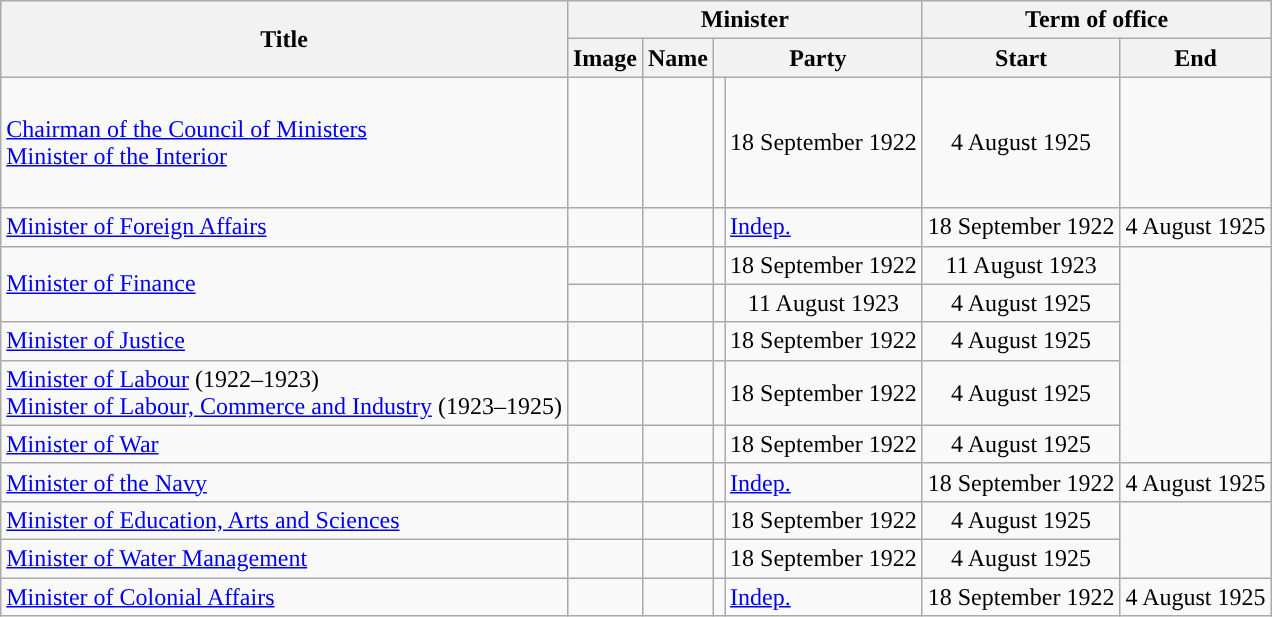<table class="wikitable sortable" style="text-align:left">
<tr>
<th rowspan="2">Title</th>
<th colspan="4">Minister</th>
<th colspan="2">Term of office</th>
</tr>
<tr>
<th class="unsortable">Image</th>
<th>Name</th>
<th colspan="2">Party</th>
<th data-sort-type="date">Start</th>
<th data-sort-type=date>End</th>
</tr>
<tr>
<td><a href='#'>Chairman of the Council of Ministers</a> <br> <a href='#'>Minister of the Interior</a></td>
<td height="80px"></td>
<td></td>
<td></td>
<td style="text-align:center">18 September 1922</td>
<td style="text-align:center">4 August 1925</td>
</tr>
<tr>
<td><a href='#'>Minister of Foreign Affairs</a></td>
<td height=“80px”></td>
<td></td>
<td style="background:"></td>
<td><a href='#'>Indep.</a></td>
<td style="text-align:center">18 September 1922</td>
<td style="text-align:center">4 August 1925</td>
</tr>
<tr>
<td rowspan=2><a href='#'>Minister of Finance</a></td>
<td height=“80px”></td>
<td></td>
<td></td>
<td style="text-align:center">18 September 1922</td>
<td style="text-align:center">11 August 1923</td>
</tr>
<tr>
<td height=“80px”></td>
<td></td>
<td></td>
<td style="text-align:center">11 August 1923</td>
<td style="text-align:center">4 August 1925</td>
</tr>
<tr>
<td><a href='#'>Minister of Justice</a></td>
<td height=“80px”></td>
<td></td>
<td></td>
<td style="text-align:center">18 September 1922</td>
<td style="text-align:center">4 August 1925</td>
</tr>
<tr>
<td><a href='#'>Minister of Labour</a> (1922–1923) <br> <a href='#'>Minister of Labour, Commerce and Industry</a>  (1923–1925)</td>
<td height=“80px”></td>
<td></td>
<td></td>
<td style="text-align:center">18 September 1922</td>
<td style="text-align:center">4 August 1925</td>
</tr>
<tr>
<td><a href='#'>Minister of War</a></td>
<td height=“80px”></td>
<td></td>
<td></td>
<td style="text-align:center">18 September 1922</td>
<td style="text-align:center">4 August 1925</td>
</tr>
<tr>
<td><a href='#'>Minister of the Navy</a></td>
<td height=“80px”></td>
<td></td>
<td style="background:"></td>
<td><a href='#'>Indep.</a></td>
<td style="text-align:center">18 September 1922</td>
<td style="text-align:center">4 August 1925</td>
</tr>
<tr>
<td><a href='#'>Minister of Education, Arts and Sciences</a></td>
<td height=“80px”></td>
<td></td>
<td></td>
<td style="text-align:center">18 September 1922</td>
<td style="text-align:center">4 August 1925</td>
</tr>
<tr>
<td><a href='#'>Minister of Water Management</a></td>
<td height=“80px”></td>
<td></td>
<td></td>
<td style="text-align:center">18 September 1922</td>
<td style="text-align:center">4 August 1925</td>
</tr>
<tr>
<td><a href='#'>Minister of Colonial Affairs</a></td>
<td height=“80px”></td>
<td></td>
<td style="background:"></td>
<td><a href='#'>Indep.</a></td>
<td style="text-align:center">18 September 1922</td>
<td style="text-align:center">4 August 1925</td>
</tr>
</table>
